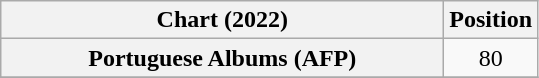<table class="wikitable sortable plainrowheaders" style="text-align:center">
<tr>
<th scope="col" style="width:18em;">Chart (2022)</th>
<th scope="col">Position</th>
</tr>
<tr>
<th scope="row">Portuguese Albums (AFP)</th>
<td>80</td>
</tr>
<tr>
</tr>
</table>
